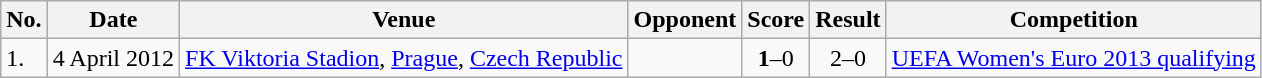<table class="wikitable">
<tr>
<th>No.</th>
<th>Date</th>
<th>Venue</th>
<th>Opponent</th>
<th>Score</th>
<th>Result</th>
<th>Competition</th>
</tr>
<tr>
<td>1.</td>
<td>4 April 2012</td>
<td><a href='#'>FK Viktoria Stadion</a>, <a href='#'>Prague</a>, <a href='#'>Czech Republic</a></td>
<td></td>
<td align=center><strong>1</strong>–0</td>
<td align=center>2–0</td>
<td><a href='#'>UEFA Women's Euro 2013 qualifying</a></td>
</tr>
</table>
